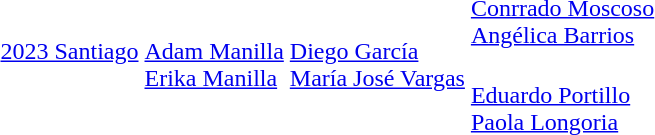<table>
<tr>
<td rowspan=2><a href='#'>2023 Santiago</a><br></td>
<td rowspan=2><br><a href='#'>Adam Manilla</a><br><a href='#'>Erika Manilla</a></td>
<td rowspan=2><br><a href='#'>Diego García</a><br><a href='#'>María José Vargas</a></td>
<td><br><a href='#'>Conrrado Moscoso</a><br><a href='#'>Angélica Barrios</a></td>
</tr>
<tr>
<td><br><a href='#'>Eduardo Portillo</a><br><a href='#'>Paola Longoria</a></td>
</tr>
<tr>
</tr>
</table>
